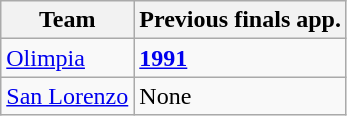<table class="wikitable">
<tr>
<th>Team</th>
<th>Previous finals app.</th>
</tr>
<tr>
<td> <a href='#'>Olimpia</a></td>
<td><strong><a href='#'>1991</a></strong></td>
</tr>
<tr>
<td> <a href='#'>San Lorenzo</a></td>
<td>None</td>
</tr>
</table>
